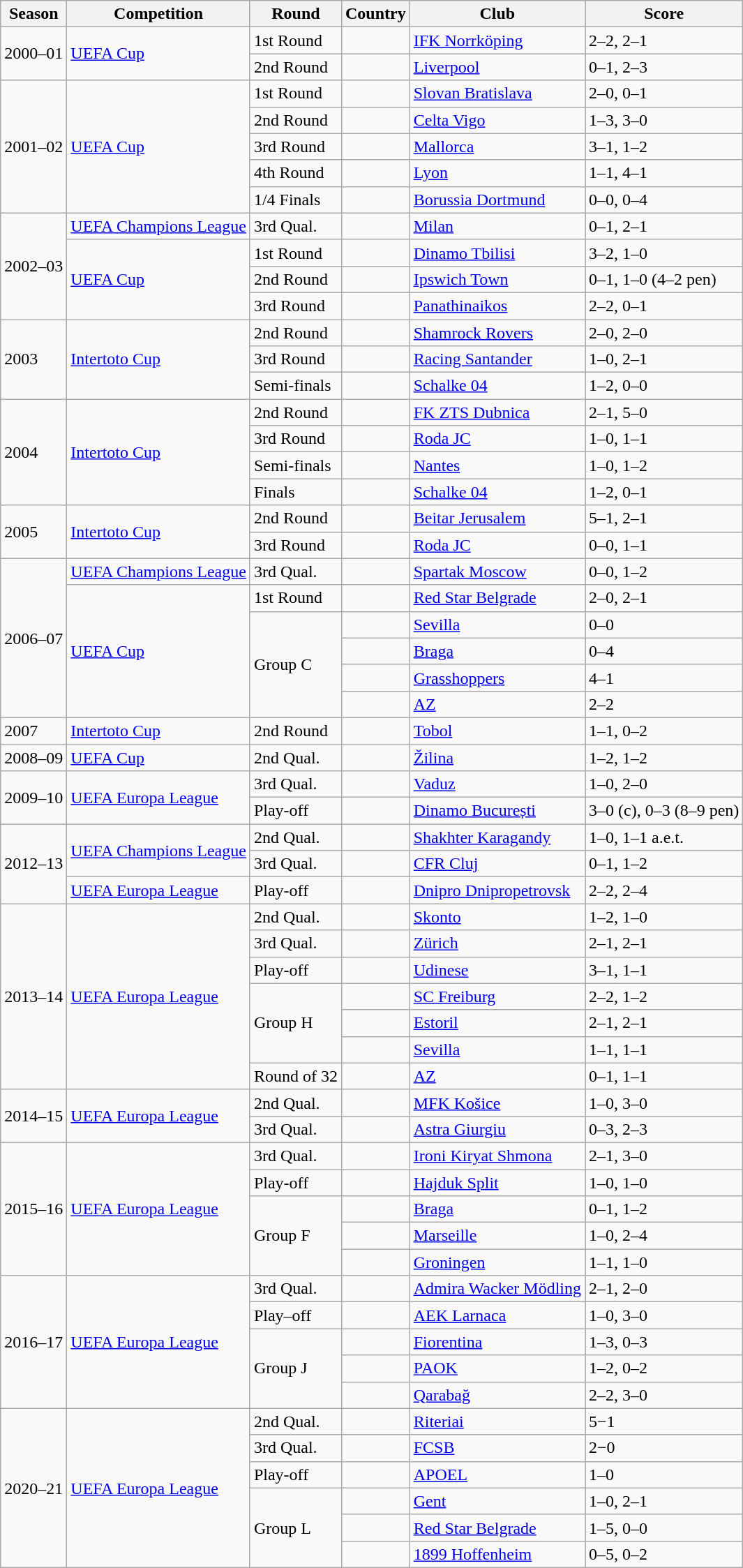<table class="wikitable">
<tr>
<th>Season</th>
<th>Competition</th>
<th>Round</th>
<th>Country</th>
<th>Club</th>
<th>Score</th>
</tr>
<tr>
<td rowspan=2>2000–01</td>
<td rowspan=2><a href='#'>UEFA Cup</a></td>
<td>1st Round</td>
<td style="text-align:center"></td>
<td><a href='#'>IFK Norrköping</a></td>
<td>2–2, 2–1</td>
</tr>
<tr>
<td>2nd Round</td>
<td style="text-align:center"></td>
<td><a href='#'>Liverpool</a></td>
<td>0–1, 2–3</td>
</tr>
<tr>
<td rowspan=5>2001–02</td>
<td rowspan=5><a href='#'>UEFA Cup</a></td>
<td>1st Round</td>
<td style="text-align:center"></td>
<td><a href='#'>Slovan Bratislava</a></td>
<td>2–0, 0–1</td>
</tr>
<tr>
<td>2nd Round</td>
<td style="text-align:center"></td>
<td><a href='#'>Celta Vigo</a></td>
<td>1–3, 3–0</td>
</tr>
<tr>
<td>3rd Round</td>
<td style="text-align:center"></td>
<td><a href='#'>Mallorca</a></td>
<td>3–1, 1–2</td>
</tr>
<tr>
<td>4th Round</td>
<td style="text-align:center"></td>
<td><a href='#'>Lyon</a></td>
<td>1–1, 4–1</td>
</tr>
<tr>
<td>1/4 Finals</td>
<td style="text-align:center"></td>
<td><a href='#'>Borussia Dortmund</a></td>
<td>0–0, 0–4</td>
</tr>
<tr>
<td rowspan=4>2002–03</td>
<td><a href='#'>UEFA Champions League</a></td>
<td>3rd Qual.</td>
<td style="text-align:center"></td>
<td><a href='#'>Milan</a></td>
<td>0–1, 2–1</td>
</tr>
<tr>
<td rowspan=3><a href='#'>UEFA Cup</a></td>
<td>1st Round</td>
<td style="text-align:center"></td>
<td><a href='#'>Dinamo Tbilisi</a></td>
<td>3–2, 1–0</td>
</tr>
<tr>
<td>2nd Round</td>
<td style="text-align:center"></td>
<td><a href='#'>Ipswich Town</a></td>
<td>0–1, 1–0 (4–2 pen)</td>
</tr>
<tr>
<td>3rd Round</td>
<td style="text-align:center"></td>
<td><a href='#'>Panathinaikos</a></td>
<td>2–2, 0–1</td>
</tr>
<tr>
<td rowspan=3>2003</td>
<td rowspan=3><a href='#'>Intertoto Cup</a></td>
<td>2nd Round</td>
<td style="text-align:center"></td>
<td><a href='#'>Shamrock Rovers</a></td>
<td>2–0, 2–0</td>
</tr>
<tr>
<td>3rd Round</td>
<td style="text-align:center"></td>
<td><a href='#'>Racing Santander</a></td>
<td>1–0, 2–1</td>
</tr>
<tr>
<td>Semi-finals</td>
<td style="text-align:center"></td>
<td><a href='#'>Schalke 04</a></td>
<td>1–2, 0–0</td>
</tr>
<tr>
<td rowspan=4>2004</td>
<td rowspan=4><a href='#'>Intertoto Cup</a></td>
<td>2nd Round</td>
<td style="text-align:center"></td>
<td><a href='#'>FK ZTS Dubnica</a></td>
<td>2–1, 5–0</td>
</tr>
<tr>
<td>3rd Round</td>
<td style="text-align:center"></td>
<td><a href='#'>Roda JC</a></td>
<td>1–0, 1–1</td>
</tr>
<tr>
<td>Semi-finals</td>
<td style="text-align:center"></td>
<td><a href='#'>Nantes</a></td>
<td>1–0, 1–2</td>
</tr>
<tr>
<td>Finals</td>
<td style="text-align:center"></td>
<td><a href='#'>Schalke 04</a></td>
<td>1–2, 0–1</td>
</tr>
<tr>
<td rowspan=2>2005</td>
<td rowspan=2><a href='#'>Intertoto Cup</a></td>
<td>2nd Round</td>
<td style="text-align:center"></td>
<td><a href='#'>Beitar Jerusalem</a></td>
<td>5–1, 2–1</td>
</tr>
<tr>
<td>3rd Round</td>
<td style="text-align:center"></td>
<td><a href='#'>Roda JC</a></td>
<td>0–0, 1–1</td>
</tr>
<tr>
<td rowspan=6>2006–07</td>
<td><a href='#'>UEFA Champions League</a></td>
<td>3rd Qual.</td>
<td style="text-align:center"></td>
<td><a href='#'>Spartak Moscow</a></td>
<td>0–0, 1–2</td>
</tr>
<tr>
<td rowspan=5><a href='#'>UEFA Cup</a></td>
<td>1st Round</td>
<td style="text-align:center"></td>
<td><a href='#'>Red Star Belgrade</a></td>
<td>2–0, 2–1</td>
</tr>
<tr>
<td rowspan=4>Group C</td>
<td style="text-align:center"></td>
<td><a href='#'>Sevilla</a></td>
<td>0–0</td>
</tr>
<tr>
<td style="text-align:center"></td>
<td><a href='#'>Braga</a></td>
<td>0–4</td>
</tr>
<tr>
<td style="text-align:center"></td>
<td><a href='#'>Grasshoppers</a></td>
<td>4–1</td>
</tr>
<tr>
<td style="text-align:center"></td>
<td><a href='#'>AZ</a></td>
<td>2–2</td>
</tr>
<tr>
<td>2007</td>
<td><a href='#'>Intertoto Cup</a></td>
<td>2nd Round</td>
<td style="text-align:center"></td>
<td><a href='#'>Tobol</a></td>
<td>1–1, 0–2</td>
</tr>
<tr>
<td>2008–09</td>
<td><a href='#'>UEFA Cup</a></td>
<td>2nd Qual.</td>
<td style="text-align:center"></td>
<td><a href='#'>Žilina</a></td>
<td>1–2, 1–2</td>
</tr>
<tr>
<td rowspan=2>2009–10</td>
<td rowspan=2><a href='#'>UEFA Europa League</a></td>
<td>3rd Qual.</td>
<td style="text-align:center"></td>
<td><a href='#'>Vaduz</a></td>
<td>1–0, 2–0</td>
</tr>
<tr>
<td>Play-off</td>
<td style="text-align:center"></td>
<td><a href='#'>Dinamo București</a></td>
<td>3–0 (c), 0–3 (8–9 pen)</td>
</tr>
<tr>
<td rowspan=3>2012–13</td>
<td rowspan=2><a href='#'>UEFA Champions League</a></td>
<td>2nd Qual.</td>
<td style="text-align:center"></td>
<td><a href='#'>Shakhter Karagandy</a></td>
<td>1–0, 1–1 a.e.t.</td>
</tr>
<tr>
<td>3rd Qual.</td>
<td style="text-align:center"></td>
<td><a href='#'>CFR Cluj</a></td>
<td>0–1, 1–2</td>
</tr>
<tr>
<td><a href='#'>UEFA Europa League</a></td>
<td>Play-off</td>
<td style="text-align:center"></td>
<td><a href='#'>Dnipro Dnipropetrovsk</a></td>
<td>2–2, 2–4</td>
</tr>
<tr>
<td rowspan=7>2013–14</td>
<td rowspan=7><a href='#'>UEFA Europa League</a></td>
<td>2nd Qual.</td>
<td style="text-align:center"></td>
<td><a href='#'>Skonto</a></td>
<td>1–2, 1–0</td>
</tr>
<tr>
<td>3rd Qual.</td>
<td style="text-align:center"></td>
<td><a href='#'>Zürich</a></td>
<td>2–1, 2–1</td>
</tr>
<tr>
<td>Play-off</td>
<td style="text-align:center"></td>
<td><a href='#'>Udinese</a></td>
<td>3–1, 1–1</td>
</tr>
<tr>
<td rowspan=3>Group H</td>
<td style="text-align:center"></td>
<td><a href='#'>SC Freiburg</a></td>
<td>2–2, 1–2</td>
</tr>
<tr>
<td style="text-align:center"></td>
<td><a href='#'>Estoril</a></td>
<td>2–1, 2–1</td>
</tr>
<tr>
<td style="text-align:center"></td>
<td><a href='#'>Sevilla</a></td>
<td>1–1, 1–1</td>
</tr>
<tr>
<td>Round of 32</td>
<td style="text-align:center"></td>
<td><a href='#'>AZ</a></td>
<td>0–1, 1–1</td>
</tr>
<tr>
<td rowspan=2>2014–15</td>
<td rowspan=2><a href='#'>UEFA Europa League</a></td>
<td>2nd Qual.</td>
<td style="text-align:center"></td>
<td><a href='#'>MFK Košice</a></td>
<td>1–0, 3–0</td>
</tr>
<tr>
<td>3rd Qual.</td>
<td style="text-align:center"></td>
<td><a href='#'>Astra Giurgiu</a></td>
<td>0–3, 2–3</td>
</tr>
<tr>
<td rowspan=5>2015–16</td>
<td rowspan=5><a href='#'>UEFA Europa League</a></td>
<td>3rd Qual.</td>
<td style="text-align:center"></td>
<td><a href='#'>Ironi Kiryat Shmona</a></td>
<td>2–1, 3–0</td>
</tr>
<tr>
<td>Play-off</td>
<td style="text-align:center"></td>
<td><a href='#'>Hajduk Split</a></td>
<td>1–0, 1–0</td>
</tr>
<tr>
<td rowspan=3>Group F</td>
<td style="text-align:center"></td>
<td><a href='#'>Braga</a></td>
<td>0–1, 1–2</td>
</tr>
<tr>
<td style="text-align:center"></td>
<td><a href='#'>Marseille</a></td>
<td>1–0, 2–4</td>
</tr>
<tr>
<td style="text-align:center"></td>
<td><a href='#'>Groningen</a></td>
<td>1–1, 1–0</td>
</tr>
<tr>
<td rowspan=5>2016–17</td>
<td rowspan=5><a href='#'>UEFA Europa League</a></td>
<td>3rd Qual.</td>
<td style="text-align:center"></td>
<td><a href='#'>Admira Wacker Mödling</a></td>
<td>2–1, 2–0</td>
</tr>
<tr>
<td>Play–off</td>
<td style="text-align:center"></td>
<td><a href='#'>AEK Larnaca</a></td>
<td>1–0, 3–0</td>
</tr>
<tr>
<td rowspan=3>Group J</td>
<td style="text-align:center"></td>
<td><a href='#'>Fiorentina</a></td>
<td>1–3, 0–3</td>
</tr>
<tr>
<td style="text-align:center"></td>
<td><a href='#'>PAOK</a></td>
<td>1–2, 0–2</td>
</tr>
<tr>
<td style="text-align:center"></td>
<td><a href='#'>Qarabağ</a></td>
<td>2–2, 3–0</td>
</tr>
<tr>
<td rowspan=6>2020–21</td>
<td rowspan=6><a href='#'>UEFA Europa League</a></td>
<td>2nd Qual.</td>
<td style="text-align:center"></td>
<td><a href='#'>Riteriai</a></td>
<td>5−1</td>
</tr>
<tr>
<td>3rd Qual.</td>
<td style="text-align:center"></td>
<td><a href='#'>FCSB</a></td>
<td>2−0</td>
</tr>
<tr>
<td>Play-off</td>
<td style="text-align:center"></td>
<td><a href='#'>APOEL</a></td>
<td>1–0</td>
</tr>
<tr>
<td rowspan=3>Group L</td>
<td style="text-align:center"></td>
<td><a href='#'>Gent</a></td>
<td>1–0, 2–1</td>
</tr>
<tr>
<td style="text-align:center"></td>
<td><a href='#'>Red Star Belgrade</a></td>
<td>1–5, 0–0</td>
</tr>
<tr>
<td style="text-align:center"></td>
<td><a href='#'>1899 Hoffenheim</a></td>
<td>0–5, 0–2</td>
</tr>
</table>
